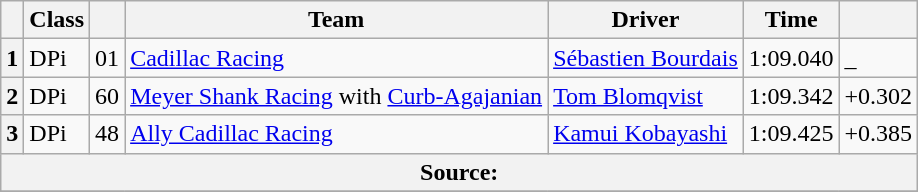<table class="wikitable">
<tr>
<th scope="col"></th>
<th scope="col">Class</th>
<th scope="col"></th>
<th scope="col">Team</th>
<th scope="col">Driver</th>
<th scope="col">Time</th>
<th scope="col"></th>
</tr>
<tr>
<th scope="row">1</th>
<td>DPi</td>
<td>01</td>
<td><a href='#'>Cadillac Racing</a></td>
<td><a href='#'>Sébastien Bourdais</a></td>
<td>1:09.040</td>
<td>_</td>
</tr>
<tr>
<th scope="row">2</th>
<td>DPi</td>
<td>60</td>
<td><a href='#'>Meyer Shank Racing</a> with <a href='#'>Curb-Agajanian</a></td>
<td><a href='#'>Tom Blomqvist</a></td>
<td>1:09.342</td>
<td>+0.302</td>
</tr>
<tr>
<th scope="row">3</th>
<td>DPi</td>
<td>48</td>
<td><a href='#'>Ally Cadillac Racing</a></td>
<td><a href='#'>Kamui Kobayashi</a></td>
<td>1:09.425</td>
<td>+0.385</td>
</tr>
<tr>
<th colspan="7">Source:</th>
</tr>
<tr>
</tr>
</table>
